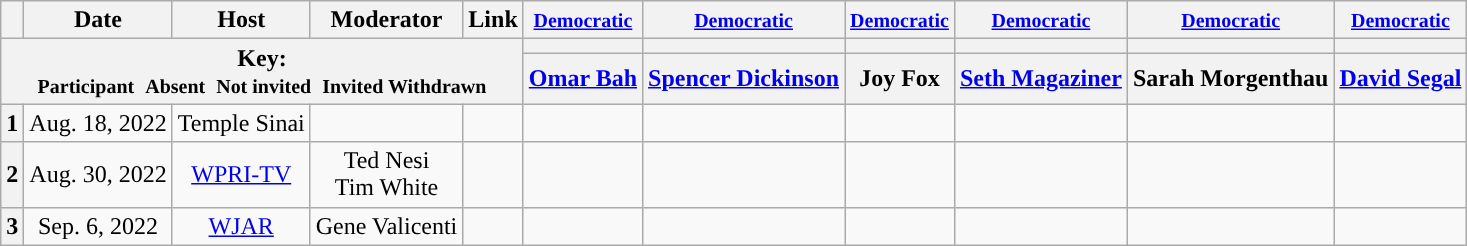<table class="wikitable" style="text-align:center;">
<tr>
<th scope="col"></th>
<th scope="col">Date</th>
<th scope="col">Host</th>
<th scope="col">Moderator</th>
<th scope="col">Link</th>
<th scope="col"><small><a href='#'>Democratic</a></small></th>
<th scope="col"><small><a href='#'>Democratic</a></small></th>
<th scope="col"><small><a href='#'>Democratic</a></small></th>
<th scope="col"><small><a href='#'>Democratic</a></small></th>
<th scope="col"><small><a href='#'>Democratic</a></small></th>
<th scope="col"><small><a href='#'>Democratic</a></small></th>
</tr>
<tr>
<th colspan="5" rowspan="2">Key:<br> <small>Participant </small>  <small>Absent </small>  <small>Not invited </small>  <small>Invited  Withdrawn</small></th>
<th scope="col" style="background:"></th>
<th scope="col" style="background:"></th>
<th scope="col" style="background:"></th>
<th scope="col" style="background:"></th>
<th scope="col" style="background:"></th>
<th scope="col" style="background:"></th>
</tr>
<tr>
<th scope="col"><a href='#'>Omar Bah</a></th>
<th scope="col"><a href='#'>Spencer Dickinson</a></th>
<th scope="col">Joy Fox</th>
<th scope="col"><a href='#'>Seth Magaziner</a></th>
<th scope="col">Sarah Morgenthau</th>
<th scope="col"><a href='#'>David Segal</a></th>
</tr>
<tr>
<th>1</th>
<td style="white-space:nowrap;">Aug. 18, 2022</td>
<td style="white-space:nowrap;">Temple Sinai</td>
<td style="white-space:nowrap;"></td>
<td style="white-space:nowrap;"></td>
<td></td>
<td></td>
<td></td>
<td></td>
<td></td>
<td></td>
</tr>
<tr>
<th>2</th>
<td style="white-space:nowrap;">Aug. 30, 2022</td>
<td style="white-space:nowrap;"><a href='#'>WPRI-TV</a></td>
<td style="white-space:nowrap;">Ted Nesi<br>Tim White</td>
<td style="white-space:nowrap;"></td>
<td></td>
<td></td>
<td></td>
<td></td>
<td></td>
<td></td>
</tr>
<tr>
<th>3</th>
<td style="white-space:nowrap;">Sep. 6, 2022</td>
<td style="white-space:nowrap;"><a href='#'>WJAR</a></td>
<td style="white-space:nowrap;">Gene Valicenti</td>
<td style="white-space:nowrap;"></td>
<td></td>
<td></td>
<td></td>
<td></td>
<td></td>
<td></td>
</tr>
</table>
